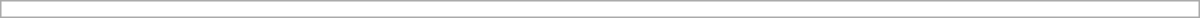<table class="collapsible uncollapsed" style="border:1px #aaa solid; width:50em; margin:0.2em auto">
<tr>
<td></td>
</tr>
<tr>
<td></td>
</tr>
</table>
